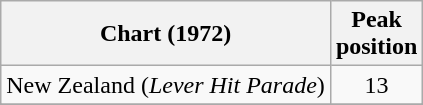<table class="wikitable sortable">
<tr>
<th>Chart (1972)</th>
<th>Peak<br>position</th>
</tr>
<tr>
<td>New Zealand (<em>Lever Hit Parade</em>)</td>
<td style="text-align:center;">13</td>
</tr>
<tr>
</tr>
<tr>
</tr>
<tr>
</tr>
<tr>
</tr>
</table>
